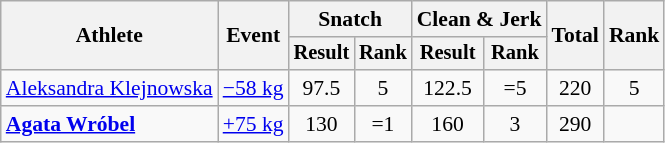<table class="wikitable" style="font-size:90%">
<tr>
<th rowspan="2">Athlete</th>
<th rowspan="2">Event</th>
<th colspan="2">Snatch</th>
<th colspan="2">Clean & Jerk</th>
<th rowspan="2">Total</th>
<th rowspan="2">Rank</th>
</tr>
<tr style="font-size:95%">
<th>Result</th>
<th>Rank</th>
<th>Result</th>
<th>Rank</th>
</tr>
<tr align=center>
<td align=left><a href='#'>Aleksandra Klejnowska</a></td>
<td align=left><a href='#'>−58 kg</a></td>
<td>97.5</td>
<td>5</td>
<td>122.5</td>
<td>=5</td>
<td>220</td>
<td>5</td>
</tr>
<tr align=center>
<td align=left><strong><a href='#'>Agata Wróbel</a></strong></td>
<td align=left><a href='#'>+75 kg</a></td>
<td>130</td>
<td>=1</td>
<td>160</td>
<td>3</td>
<td>290</td>
<td></td>
</tr>
</table>
